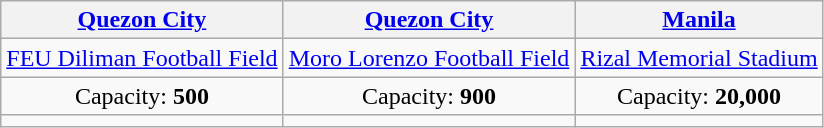<table class="wikitable" style="text-align:center;">
<tr>
<th><a href='#'>Quezon City</a></th>
<th><a href='#'>Quezon City</a></th>
<th><a href='#'>Manila</a></th>
</tr>
<tr>
<td><a href='#'>FEU Diliman Football Field</a></td>
<td><a href='#'>Moro Lorenzo Football Field</a></td>
<td><a href='#'>Rizal Memorial Stadium</a></td>
</tr>
<tr>
<td>Capacity: <strong>500</strong></td>
<td>Capacity: <strong>900</strong></td>
<td>Capacity: <strong>20,000</strong></td>
</tr>
<tr>
<td></td>
<td></td>
<td></td>
</tr>
</table>
